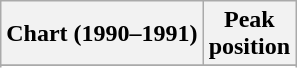<table class="wikitable sortable">
<tr>
<th align="left">Chart (1990–1991)</th>
<th align="center">Peak<br>position</th>
</tr>
<tr>
</tr>
<tr>
</tr>
</table>
